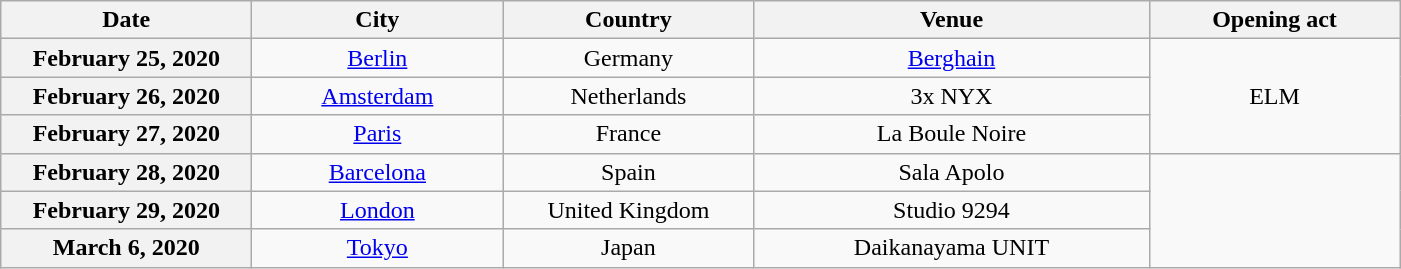<table class="wikitable plainrowheaders" style="text-align: center;">
<tr>
<th scope="col" style="width:10em;">Date</th>
<th scope="col" style="width:10em;">City</th>
<th scope="col" style="width:10em;">Country</th>
<th scope="col" style="width:16em;">Venue</th>
<th scope="col" style="width:10em;">Opening act</th>
</tr>
<tr>
<th scope="row" style="text-align:center;">February 25, 2020</th>
<td><a href='#'>Berlin</a></td>
<td>Germany</td>
<td><a href='#'>Berghain</a></td>
<td rowspan="3">ELM</td>
</tr>
<tr>
<th scope="row" style="text-align:center;">February 26, 2020</th>
<td><a href='#'>Amsterdam</a></td>
<td>Netherlands</td>
<td>3x NYX</td>
</tr>
<tr>
<th scope="row" style="text-align:center;">February 27, 2020</th>
<td><a href='#'>Paris</a></td>
<td>France</td>
<td>La Boule Noire</td>
</tr>
<tr>
<th scope="row" style="text-align:center;">February 28, 2020</th>
<td><a href='#'>Barcelona</a></td>
<td>Spain</td>
<td>Sala Apolo</td>
<td rowspan="3"></td>
</tr>
<tr>
<th scope="row" style="text-align:center;">February 29, 2020</th>
<td><a href='#'>London</a></td>
<td>United Kingdom</td>
<td>Studio 9294</td>
</tr>
<tr>
<th scope="row" style="text-align:center;">March 6, 2020</th>
<td><a href='#'>Tokyo</a></td>
<td>Japan</td>
<td>Daikanayama UNIT</td>
</tr>
</table>
